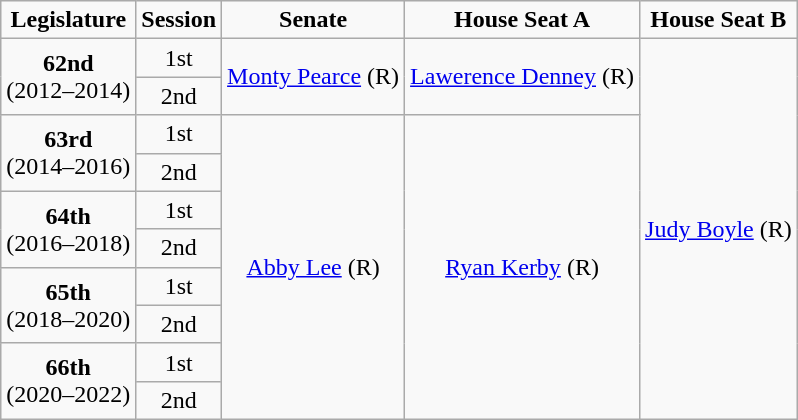<table class=wikitable style="text-align:center">
<tr>
<td><strong>Legislature</strong></td>
<td><strong>Session</strong></td>
<td><strong>Senate</strong></td>
<td><strong>House Seat A</strong></td>
<td><strong>House Seat B</strong></td>
</tr>
<tr>
<td rowspan="2" colspan="1" style="text-align: center;"><strong>62nd</strong> <br> (2012–2014)</td>
<td>1st</td>
<td rowspan="2" colspan="1" style="text-align: center;" ><a href='#'>Monty Pearce</a> (R)</td>
<td rowspan="2" colspan="1" style="text-align: center;" ><a href='#'>Lawerence Denney</a> (R)</td>
<td rowspan="10" colspan="1" style="text-align: center;" ><a href='#'>Judy Boyle</a> (R)</td>
</tr>
<tr>
<td>2nd</td>
</tr>
<tr>
<td rowspan="2" colspan="1" style="text-align: center;"><strong>63rd</strong> <br> (2014–2016)</td>
<td>1st</td>
<td rowspan="8" colspan="1" style="text-align: center;" ><a href='#'>Abby Lee</a> (R)</td>
<td rowspan="8" colspan="1" style="text-align: center;" ><a href='#'>Ryan Kerby</a> (R)</td>
</tr>
<tr>
<td>2nd</td>
</tr>
<tr>
<td rowspan="2" colspan="1" style="text-align: center;"><strong>64th</strong> <br> (2016–2018)</td>
<td>1st</td>
</tr>
<tr>
<td>2nd</td>
</tr>
<tr>
<td rowspan="2" colspan="1" style="text-align: center;"><strong>65th</strong> <br> (2018–2020)</td>
<td>1st</td>
</tr>
<tr>
<td>2nd</td>
</tr>
<tr>
<td rowspan="2" colspan="1" style="text-align: center;"><strong>66th</strong> <br> (2020–2022)</td>
<td>1st</td>
</tr>
<tr>
<td>2nd</td>
</tr>
</table>
